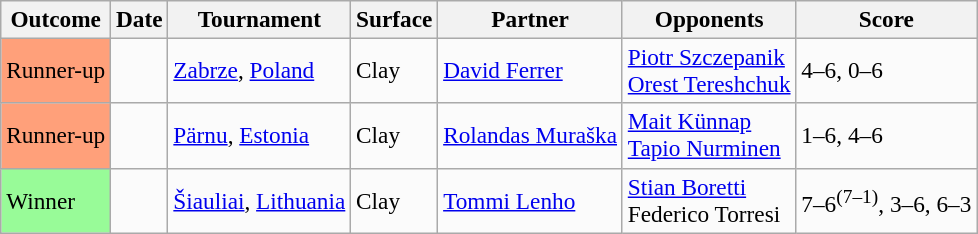<table class=wikitable style=font-size:97%>
<tr>
<th>Outcome</th>
<th>Date</th>
<th>Tournament</th>
<th>Surface</th>
<th>Partner</th>
<th>Opponents</th>
<th>Score</th>
</tr>
<tr bgcolor=fbfbfb  >
<td bgcolor=ffa07a>Runner-up</td>
<td></td>
<td> <a href='#'>Zabrze</a>, <a href='#'>Poland</a></td>
<td>Clay</td>
<td> <a href='#'>David Ferrer</a></td>
<td> <a href='#'>Piotr Szczepanik</a> <br> <a href='#'>Orest Tereshchuk</a></td>
<td>4–6, 0–6</td>
</tr>
<tr bgcolor=fbfbfb  >
<td bgcolor=ffa07a>Runner-up</td>
<td></td>
<td> <a href='#'>Pärnu</a>, <a href='#'>Estonia</a></td>
<td>Clay</td>
<td> <a href='#'>Rolandas Muraška</a></td>
<td> <a href='#'>Mait Künnap</a> <br> <a href='#'>Tapio Nurminen</a></td>
<td>1–6, 4–6</td>
</tr>
<tr bgcolor=fbfbfb  >
<td bgcolor=98fb98>Winner</td>
<td></td>
<td> <a href='#'>Šiauliai</a>, <a href='#'>Lithuania</a></td>
<td>Clay</td>
<td> <a href='#'>Tommi Lenho</a></td>
<td> <a href='#'>Stian Boretti</a> <br> Federico Torresi</td>
<td>7–6<sup>(7–1)</sup>, 3–6, 6–3</td>
</tr>
</table>
